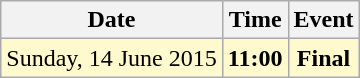<table class ="wikitable" style="text-align:center;">
<tr>
<th>Date</th>
<th>Time</th>
<th>Event</th>
</tr>
<tr style="background-color:lemonchiffon;">
<td>Sunday, 14 June 2015</td>
<td><strong>11:00</strong></td>
<td><strong>Final</strong></td>
</tr>
</table>
